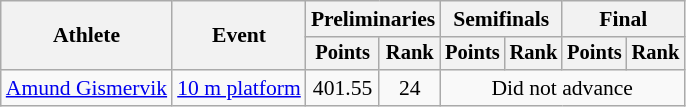<table class="wikitable" border="1" style="font-size:90%">
<tr>
<th rowspan=2>Athlete</th>
<th rowspan=2>Event</th>
<th colspan=2>Preliminaries</th>
<th colspan=2>Semifinals</th>
<th colspan=2>Final</th>
</tr>
<tr style="font-size:95%">
<th>Points</th>
<th>Rank</th>
<th>Points</th>
<th>Rank</th>
<th>Points</th>
<th>Rank</th>
</tr>
<tr align=center>
<td align=left><a href='#'>Amund Gismervik</a></td>
<td align=left><a href='#'>10 m platform</a></td>
<td>401.55</td>
<td>24</td>
<td colspan=4>Did not advance</td>
</tr>
</table>
